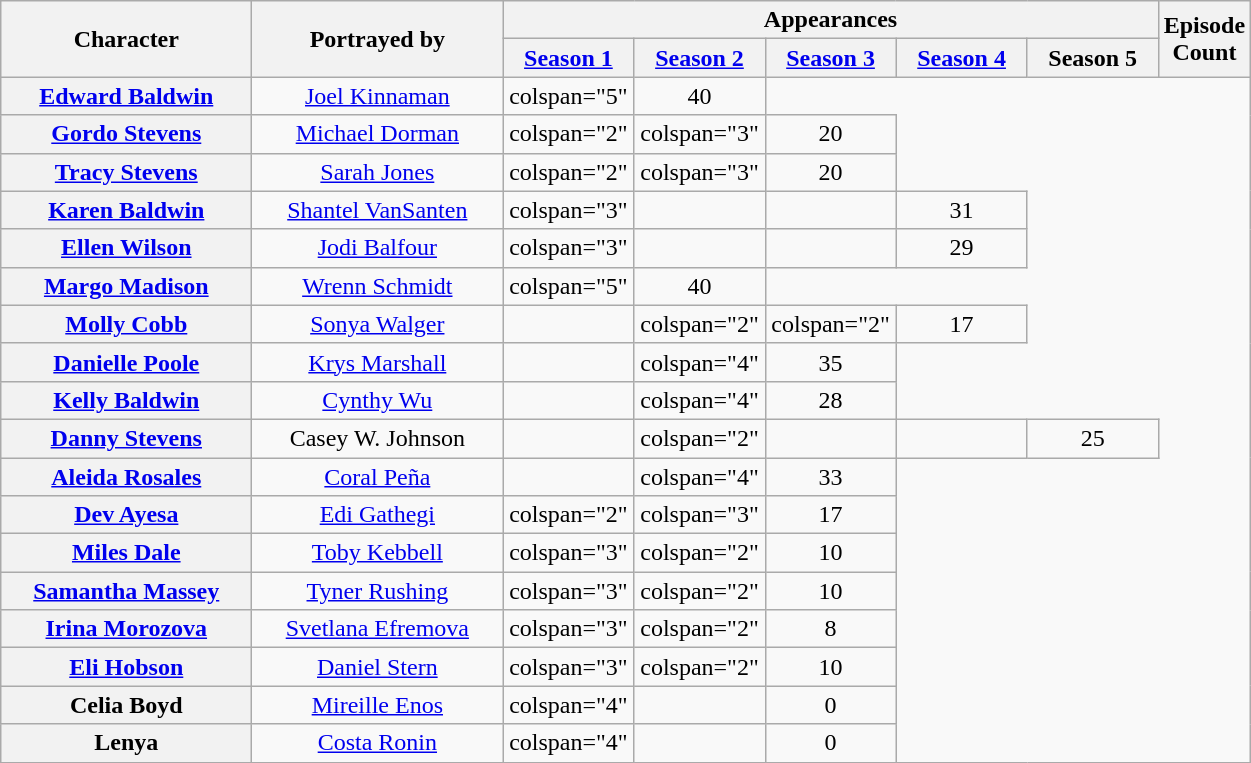<table class="sortable wikitable" style="text-align: center;">
<tr>
<th rowspan="2" style="width: 160px;">Character</th>
<th rowspan="2" style="width: 160px;">Portrayed by</th>
<th colspan="5">Appearances</th>
<th rowspan="2">Episode<br>Count</th>
</tr>
<tr>
<th style="width: 80px;"><a href='#'>Season 1</a></th>
<th style="width: 80px;"><a href='#'>Season 2</a></th>
<th style="width: 80px;"><a href='#'>Season 3</a></th>
<th style="width: 80px;"><a href='#'>Season 4</a></th>
<th style="width: 80px;">Season 5</th>
</tr>
<tr>
<th><a href='#'>Edward Baldwin</a></th>
<td><a href='#'>Joel Kinnaman</a></td>
<td>colspan="5" </td>
<td>40</td>
</tr>
<tr>
<th><a href='#'>Gordo Stevens</a></th>
<td><a href='#'>Michael Dorman</a></td>
<td>colspan="2" </td>
<td>colspan="3" </td>
<td>20</td>
</tr>
<tr>
<th><a href='#'>Tracy Stevens</a></th>
<td><a href='#'>Sarah Jones</a></td>
<td>colspan="2" </td>
<td>colspan="3" </td>
<td>20</td>
</tr>
<tr>
<th><a href='#'>Karen Baldwin</a></th>
<td><a href='#'>Shantel VanSanten</a></td>
<td>colspan="3" </td>
<td></td>
<td></td>
<td>31</td>
</tr>
<tr>
<th><a href='#'>Ellen Wilson</a></th>
<td><a href='#'>Jodi Balfour</a></td>
<td>colspan="3" </td>
<td></td>
<td></td>
<td>29</td>
</tr>
<tr>
<th><a href='#'>Margo Madison</a></th>
<td><a href='#'>Wrenn Schmidt</a></td>
<td>colspan="5" </td>
<td>40</td>
</tr>
<tr>
<th><a href='#'>Molly Cobb</a></th>
<td><a href='#'>Sonya Walger</a></td>
<td></td>
<td>colspan="2" </td>
<td>colspan="2" </td>
<td>17</td>
</tr>
<tr>
<th><a href='#'>Danielle Poole</a></th>
<td><a href='#'>Krys Marshall</a></td>
<td></td>
<td>colspan="4" </td>
<td>35</td>
</tr>
<tr>
<th><a href='#'>Kelly Baldwin</a></th>
<td><a href='#'>Cynthy Wu</a></td>
<td></td>
<td>colspan="4" </td>
<td>28</td>
</tr>
<tr>
<th><a href='#'>Danny Stevens</a></th>
<td>Casey W. Johnson</td>
<td></td>
<td>colspan="2" </td>
<td></td>
<td></td>
<td>25</td>
</tr>
<tr>
<th><a href='#'>Aleida Rosales</a></th>
<td><a href='#'>Coral Peña</a></td>
<td></td>
<td>colspan="4" </td>
<td>33</td>
</tr>
<tr>
<th><a href='#'>Dev Ayesa</a></th>
<td><a href='#'>Edi Gathegi</a></td>
<td>colspan="2" </td>
<td>colspan="3" </td>
<td>17</td>
</tr>
<tr>
<th><a href='#'>Miles Dale</a></th>
<td><a href='#'>Toby Kebbell</a></td>
<td>colspan="3" </td>
<td>colspan="2" </td>
<td>10</td>
</tr>
<tr>
<th><a href='#'>Samantha Massey</a></th>
<td><a href='#'>Tyner Rushing</a></td>
<td>colspan="3" </td>
<td>colspan="2" </td>
<td>10</td>
</tr>
<tr>
<th><a href='#'>Irina Morozova</a></th>
<td><a href='#'>Svetlana Efremova</a></td>
<td>colspan="3" </td>
<td>colspan="2" </td>
<td>8</td>
</tr>
<tr>
<th><a href='#'>Eli Hobson</a></th>
<td><a href='#'>Daniel Stern</a></td>
<td>colspan="3" </td>
<td>colspan="2" </td>
<td>10</td>
</tr>
<tr>
<th>Celia Boyd</th>
<td><a href='#'>Mireille Enos</a></td>
<td>colspan="4" </td>
<td></td>
<td>0</td>
</tr>
<tr>
<th>Lenya</th>
<td><a href='#'>Costa Ronin</a></td>
<td>colspan="4" </td>
<td></td>
<td>0</td>
</tr>
<tr>
</tr>
</table>
